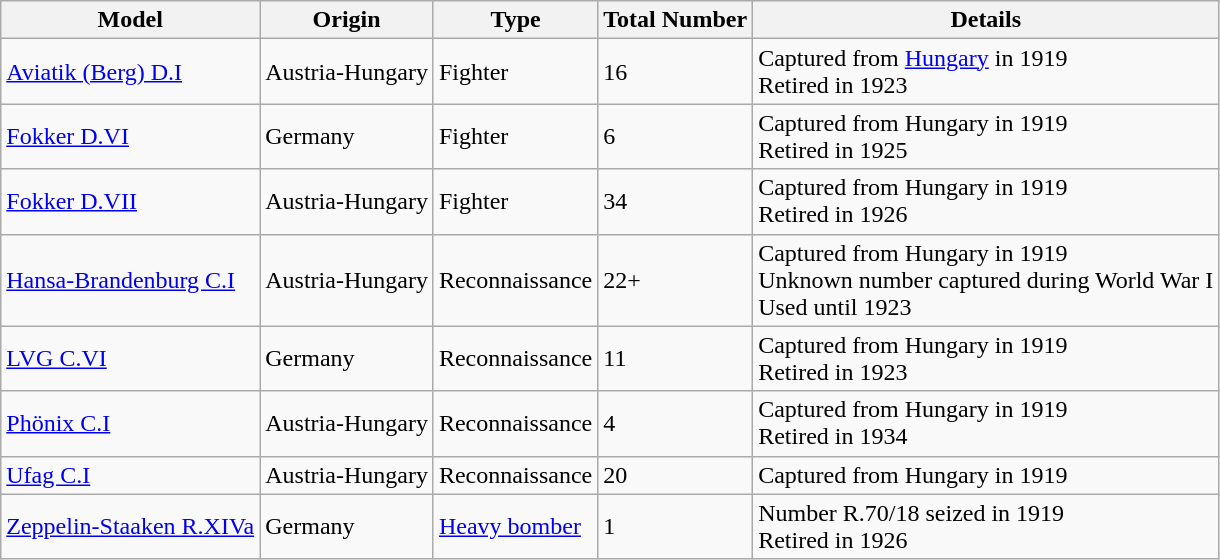<table class="wikitable">
<tr>
<th>Model</th>
<th>Origin</th>
<th>Type</th>
<th>Total Number</th>
<th>Details</th>
</tr>
<tr>
<td><a href='#'>Aviatik (Berg) D.I</a></td>
<td>Austria-Hungary</td>
<td>Fighter</td>
<td>16</td>
<td>Captured from <a href='#'>Hungary</a> in 1919<br>Retired in 1923</td>
</tr>
<tr>
<td><a href='#'>Fokker D.VI</a></td>
<td>Germany</td>
<td>Fighter</td>
<td>6</td>
<td>Captured from Hungary in 1919<br>Retired in 1925</td>
</tr>
<tr>
<td><a href='#'>Fokker D.VII</a></td>
<td>Austria-Hungary</td>
<td>Fighter</td>
<td>34</td>
<td>Captured from Hungary in 1919<br>Retired in 1926</td>
</tr>
<tr>
<td><a href='#'>Hansa-Brandenburg C.I</a></td>
<td>Austria-Hungary</td>
<td>Reconnaissance</td>
<td>22+</td>
<td>Captured from Hungary in 1919<br>Unknown number captured during World War I<br>Used until 1923</td>
</tr>
<tr>
<td><a href='#'>LVG C.VI</a></td>
<td>Germany</td>
<td>Reconnaissance</td>
<td>11</td>
<td>Captured from Hungary in 1919<br>Retired in 1923</td>
</tr>
<tr>
<td><a href='#'>Phönix C.I</a></td>
<td>Austria-Hungary</td>
<td>Reconnaissance</td>
<td>4</td>
<td>Captured from Hungary in 1919<br>Retired in 1934</td>
</tr>
<tr>
<td><a href='#'>Ufag C.I</a></td>
<td>Austria-Hungary</td>
<td>Reconnaissance</td>
<td>20</td>
<td>Captured from Hungary in 1919</td>
</tr>
<tr>
<td><a href='#'>Zeppelin-Staaken R.XIVa</a></td>
<td>Germany</td>
<td><a href='#'>Heavy bomber</a></td>
<td>1</td>
<td>Number R.70/18 seized in 1919<br>Retired in 1926</td>
</tr>
</table>
